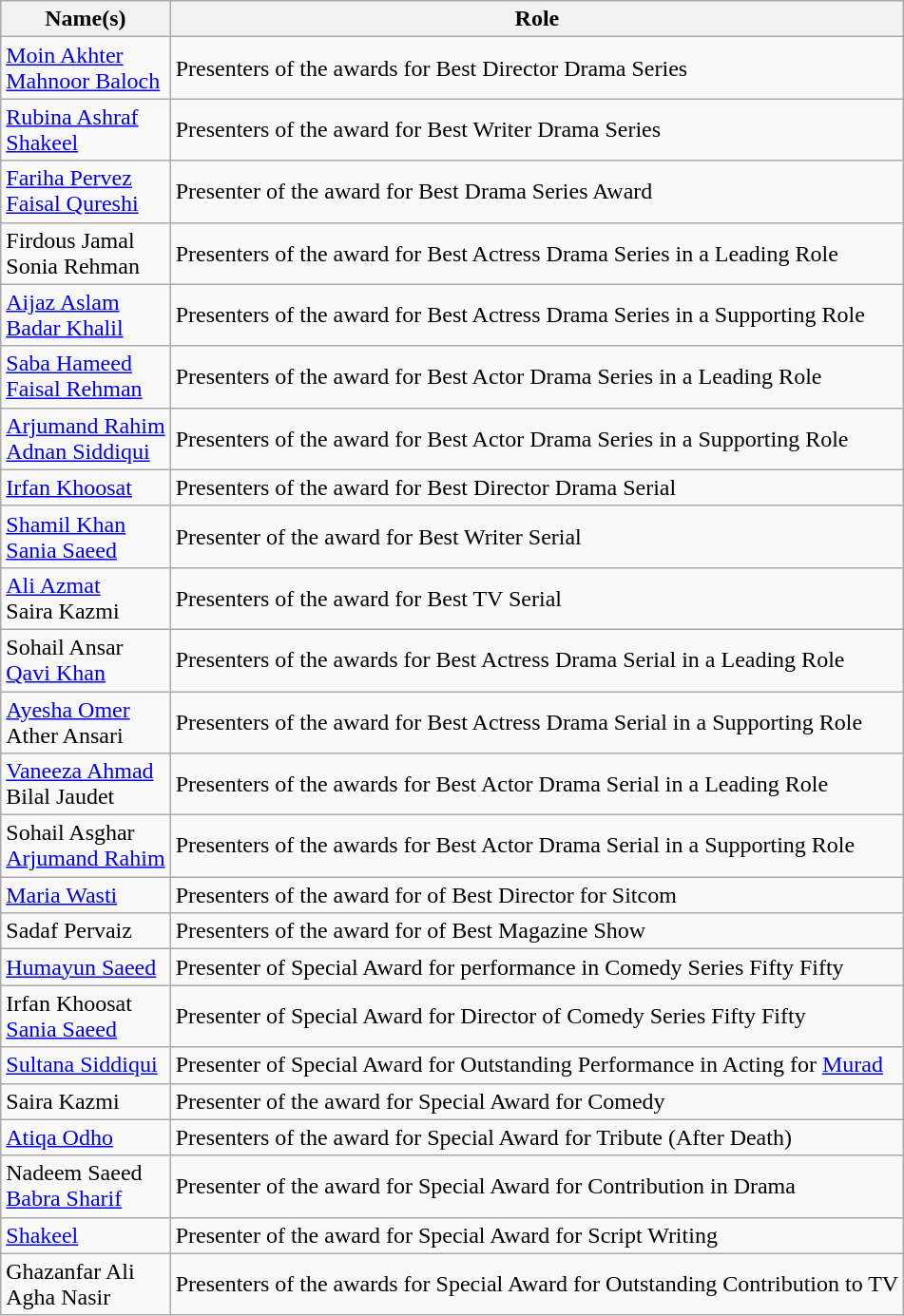<table class="wikitable sortable">
<tr>
<th>Name(s)</th>
<th>Role</th>
</tr>
<tr>
<td><a href='#'>Moin Akhter</a><br><a href='#'>Mahnoor Baloch</a></td>
<td>Presenters of the awards for Best Director Drama Series</td>
</tr>
<tr>
<td><a href='#'>Rubina Ashraf</a> <br> <a href='#'>Shakeel</a></td>
<td>Presenters of the award for Best Writer Drama Series</td>
</tr>
<tr>
<td><a href='#'>Fariha Pervez</a> <br> <a href='#'>Faisal Qureshi</a></td>
<td>Presenter of the award for Best Drama Series Award</td>
</tr>
<tr>
<td>Firdous Jamal <br>Sonia Rehman</td>
<td>Presenters of the award for Best Actress Drama Series in a Leading Role</td>
</tr>
<tr>
<td><a href='#'>Aijaz Aslam</a><br><a href='#'>Badar Khalil</a></td>
<td>Presenters of the award for Best Actress Drama Series in a Supporting Role</td>
</tr>
<tr>
<td><a href='#'>Saba Hameed</a><br><a href='#'>Faisal Rehman</a></td>
<td>Presenters of the award for Best Actor Drama Series in a Leading Role</td>
</tr>
<tr>
<td><a href='#'>Arjumand Rahim</a><br><a href='#'>Adnan Siddiqui</a></td>
<td>Presenters of the award for Best Actor Drama Series in a Supporting Role</td>
</tr>
<tr>
<td><a href='#'>Irfan Khoosat</a></td>
<td>Presenters of the award for Best Director Drama Serial</td>
</tr>
<tr>
<td><a href='#'>Shamil Khan</a><br><a href='#'>Sania Saeed</a></td>
<td>Presenter of the award for Best Writer Serial</td>
</tr>
<tr>
<td><a href='#'>Ali Azmat</a><br>Saira Kazmi</td>
<td>Presenters of the award for Best TV Serial</td>
</tr>
<tr>
<td>Sohail Ansar <br><a href='#'>Qavi Khan</a></td>
<td>Presenters of the awards for Best Actress Drama Serial in a Leading Role</td>
</tr>
<tr>
<td><a href='#'>Ayesha Omer</a> <br> Ather Ansari</td>
<td>Presenters of the award for Best Actress Drama Serial in a Supporting Role</td>
</tr>
<tr>
<td><a href='#'>Vaneeza Ahmad</a><br>Bilal Jaudet</td>
<td>Presenters of the awards for Best Actor Drama Serial in a Leading Role</td>
</tr>
<tr>
<td>Sohail Asghar<br><a href='#'>Arjumand Rahim</a></td>
<td>Presenters of the awards for Best Actor Drama Serial in a Supporting Role</td>
</tr>
<tr>
<td><a href='#'>Maria Wasti</a></td>
<td>Presenters of the award for of Best Director for Sitcom</td>
</tr>
<tr>
<td>Sadaf Pervaiz</td>
<td>Presenters of the award for of Best Magazine Show</td>
</tr>
<tr>
<td><a href='#'>Humayun Saeed</a></td>
<td>Presenter of Special Award for performance in Comedy Series Fifty Fifty</td>
</tr>
<tr>
<td>Irfan Khoosat<br><a href='#'>Sania Saeed</a></td>
<td>Presenter of Special Award for Director of Comedy Series Fifty Fifty</td>
</tr>
<tr>
<td><a href='#'>Sultana Siddiqui</a></td>
<td>Presenter of Special Award for Outstanding Performance in Acting for <a href='#'>Murad</a></td>
</tr>
<tr>
<td>Saira Kazmi</td>
<td>Presenter of the award for Special Award for Comedy</td>
</tr>
<tr>
<td><a href='#'>Atiqa Odho</a></td>
<td>Presenters of the award for Special Award for Tribute (After Death)</td>
</tr>
<tr>
<td>Nadeem Saeed<br><a href='#'>Babra Sharif</a></td>
<td>Presenter of the award for Special Award for Contribution in Drama</td>
</tr>
<tr>
<td><a href='#'>Shakeel</a></td>
<td>Presenter of the award for Special Award for Script Writing</td>
</tr>
<tr>
<td>Ghazanfar Ali <br>Agha Nasir</td>
<td>Presenters of the awards for Special Award for Outstanding Contribution to TV</td>
</tr>
</table>
